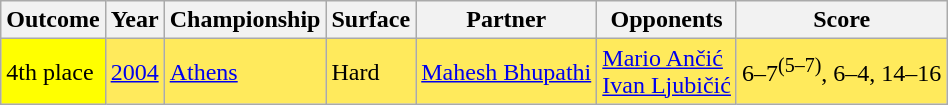<table class="sortable wikitable">
<tr>
<th>Outcome</th>
<th>Year</th>
<th>Championship</th>
<th>Surface</th>
<th>Partner</th>
<th>Opponents</th>
<th>Score</th>
</tr>
<tr bgcolor=FFEA5C>
<td style="background:yellow;">4th place</td>
<td><a href='#'>2004</a></td>
<td><a href='#'>Athens</a></td>
<td>Hard</td>
<td> <a href='#'>Mahesh Bhupathi</a></td>
<td> <a href='#'>Mario Ančić</a><br> <a href='#'>Ivan Ljubičić</a></td>
<td>6–7<sup>(5–7)</sup>, 6–4, 14–16</td>
</tr>
</table>
